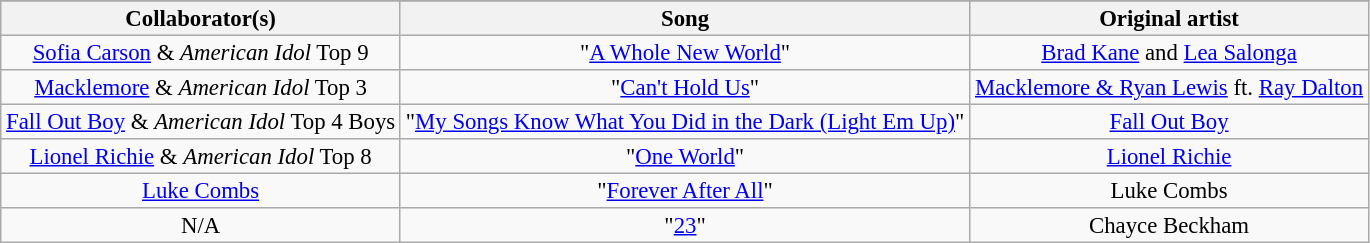<table class="wikitable" style ="text-align:center; font-size:95%; line-height:16px;">
<tr>
</tr>
<tr>
<th>Collaborator(s)</th>
<th>Song</th>
<th>Original artist</th>
</tr>
<tr>
<td><a href='#'>Sofia Carson</a> & <em>American Idol</em> Top 9</td>
<td>"<a href='#'>A Whole New World</a>"</td>
<td><a href='#'>Brad Kane</a> and <a href='#'>Lea Salonga</a></td>
</tr>
<tr>
<td><a href='#'>Macklemore</a> & <em>American Idol</em> Top 3</td>
<td>"<a href='#'>Can't Hold Us</a>"</td>
<td><a href='#'>Macklemore & Ryan Lewis</a> ft. <a href='#'>Ray Dalton</a></td>
</tr>
<tr>
<td><a href='#'>Fall Out Boy</a> & <em>American Idol</em> Top 4 Boys</td>
<td>"<a href='#'>My Songs Know What You Did in the Dark (Light Em Up)</a>"</td>
<td><a href='#'>Fall Out Boy</a></td>
</tr>
<tr>
<td><a href='#'>Lionel Richie</a> & <em>American Idol</em> Top 8</td>
<td>"<a href='#'>One World</a>"</td>
<td><a href='#'>Lionel Richie</a></td>
</tr>
<tr>
<td><a href='#'>Luke Combs</a></td>
<td>"<a href='#'>Forever After All</a>"</td>
<td>Luke Combs</td>
</tr>
<tr>
<td>N/A</td>
<td>"<a href='#'>23</a>"</td>
<td>Chayce Beckham</td>
</tr>
</table>
